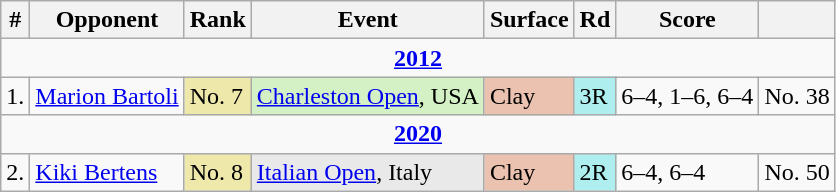<table class="wikitable sortable">
<tr>
<th class=unsortable>#</th>
<th>Opponent</th>
<th>Rank</th>
<th>Event</th>
<th>Surface</th>
<th class=unsortable>Rd</th>
<th class=unsortable>Score</th>
<th class=unsortable></th>
</tr>
<tr>
<td colspan="8" style="text-align:center"><strong><a href='#'>2012</a></strong></td>
</tr>
<tr>
<td>1.</td>
<td> <a href='#'>Marion Bartoli</a></td>
<td bgcolor="eee8aa">No. 7</td>
<td bgcolor="d4f1c5"><a href='#'>Charleston Open</a>, USA</td>
<td bgcolor="ebc2af">Clay</td>
<td bgcolor="afeeee">3R</td>
<td>6–4, 1–6, 6–4</td>
<td>No. 38</td>
</tr>
<tr>
<td colspan="8" style="text-align:center"><strong><a href='#'>2020</a></strong></td>
</tr>
<tr>
<td>2.</td>
<td> <a href='#'>Kiki Bertens</a></td>
<td bgcolor="eee8aa">No. 8</td>
<td bgcolor="e9e9e9"><a href='#'>Italian Open</a>, Italy</td>
<td bgcolor="ebc2af">Clay</td>
<td bgcolor="afeeee">2R</td>
<td>6–4, 6–4</td>
<td>No. 50</td>
</tr>
</table>
